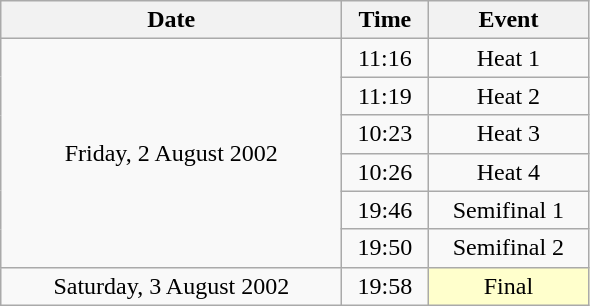<table class = "wikitable" style="text-align:center;">
<tr>
<th width=220>Date</th>
<th width=50>Time</th>
<th width=100>Event</th>
</tr>
<tr>
<td rowspan=6>Friday, 2 August 2002</td>
<td>11:16</td>
<td>Heat 1</td>
</tr>
<tr>
<td>11:19</td>
<td>Heat 2</td>
</tr>
<tr>
<td>10:23</td>
<td>Heat 3</td>
</tr>
<tr>
<td>10:26</td>
<td>Heat 4</td>
</tr>
<tr>
<td>19:46</td>
<td>Semifinal 1</td>
</tr>
<tr>
<td>19:50</td>
<td>Semifinal 2</td>
</tr>
<tr>
<td>Saturday, 3 August 2002</td>
<td>19:58</td>
<td bgcolor=ffffcc>Final</td>
</tr>
</table>
